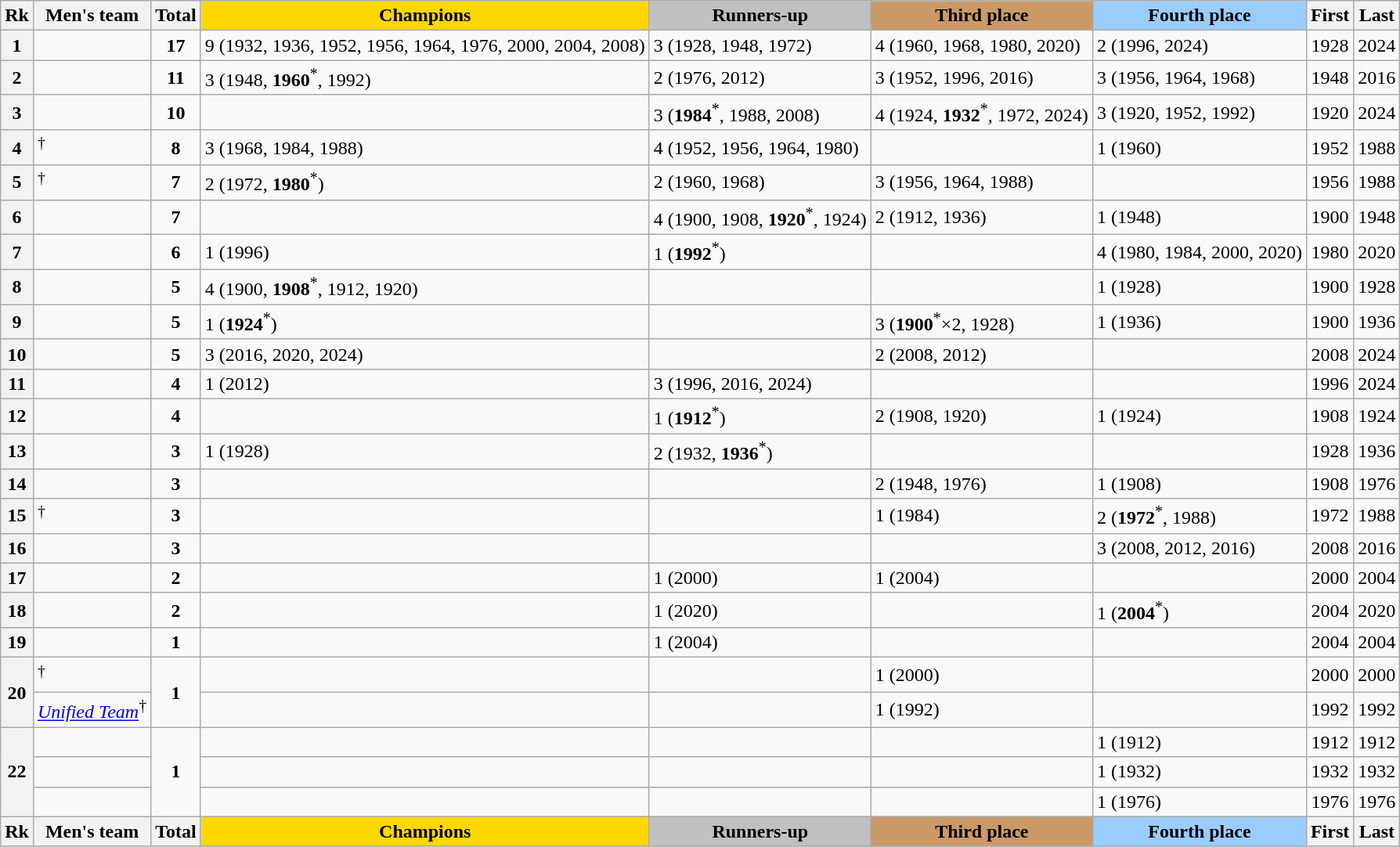<table class="wikitable sortable sticky-header" style="text-align: left; margin-left: 1em;">
<tr>
<th scope="col">Rk</th>
<th scope="col">Men's team</th>
<th scope="col">Total</th>
<th scope="col" style="background-color: gold;">Champions</th>
<th scope="col" style="background-color: silver;">Runners-up</th>
<th scope="col" style="background-color: #cc9966;">Third place</th>
<th scope="col" style="background-color: #9acdff;">Fourth place</th>
<th scope="col">First</th>
<th scope="col">Last</th>
</tr>
<tr>
<th scope="row">1</th>
<td></td>
<td style="text-align: center;"><strong>17</strong></td>
<td data-sort-value="9, 2008">9 (1932, 1936, 1952, 1956, 1964, 1976, 2000, 2004, 2008)</td>
<td data-sort-value="3, 1972">3 (1928, 1948, 1972)</td>
<td data-sort-value="4, 2020">4 (1960, 1968, 1980, 2020)</td>
<td data-sort-value="1, 1996">2 (1996, 2024)</td>
<td style="text-align: center;">1928</td>
<td style="text-align: center;">2024</td>
</tr>
<tr>
<th scope="row">2</th>
<td></td>
<td style="text-align: center;"><strong>11</strong></td>
<td data-sort-value="3, 1992">3 (1948, <strong>1960</strong><sup>*</sup>, 1992)</td>
<td data-sort-value="2, 2012">2 (1976, 2012)</td>
<td data-sort-value="3, 2016">3 (1952, 1996, 2016)</td>
<td data-sort-value="3, 1968">3 (1956, 1964, 1968)</td>
<td style="text-align: center;">1948</td>
<td style="text-align: center;">2016</td>
</tr>
<tr>
<th scope="row">3</th>
<td></td>
<td style="text-align: center;"><strong>10</strong></td>
<td></td>
<td data-sort-value="3, 2008">3 (<strong>1984</strong><sup>*</sup>, 1988, 2008)</td>
<td data-sort-value="3, 1972">4 (1924, <strong>1932</strong><sup>*</sup>, 1972, 2024)</td>
<td data-sort-value="3, 1992">3 (1920, 1952, 1992)</td>
<td style="text-align: center;">1920</td>
<td style="text-align: center;">2024</td>
</tr>
<tr>
<th scope="row">4</th>
<td><em></em><sup>†</sup></td>
<td style="text-align: center;"><strong>8</strong></td>
<td data-sort-value="3, 1988">3 (1968, 1984, 1988)</td>
<td data-sort-value="4, 1980">4 (1952, 1956, 1964, 1980)</td>
<td></td>
<td data-sort-value="1, 1960">1 (1960)</td>
<td style="text-align: center;">1952</td>
<td style="text-align: center;">1988</td>
</tr>
<tr>
<th scope="row">5</th>
<td><em></em><sup>†</sup></td>
<td style="text-align: center;"><strong>7</strong></td>
<td data-sort-value="2, 1980">2 (1972, <strong>1980</strong><sup>*</sup>)</td>
<td data-sort-value="2, 1968">2 (1960, 1968)</td>
<td data-sort-value="3, 1988">3 (1956, 1964, 1988)</td>
<td></td>
<td style="text-align: center;">1956</td>
<td style="text-align: center;">1988</td>
</tr>
<tr>
<th scope="row">6</th>
<td></td>
<td style="text-align: center;"><strong>7</strong></td>
<td></td>
<td data-sort-value="4, 1924">4 (1900, 1908, <strong>1920</strong><sup>*</sup>, 1924)</td>
<td data-sort-value="2, 1936">2 (1912, 1936)</td>
<td data-sort-value="1, 1948">1 (1948)</td>
<td style="text-align: center;">1900</td>
<td style="text-align: center;">1948</td>
</tr>
<tr>
<th scope="row">7</th>
<td></td>
<td style="text-align: center;"><strong>6</strong></td>
<td data-sort-value="1, 1996">1 (1996)</td>
<td data-sort-value="1, 1992">1 (<strong>1992</strong><sup>*</sup>)</td>
<td></td>
<td data-sort-value="4, 2020">4 (1980, 1984, 2000, 2020)</td>
<td style="text-align: center;">1980</td>
<td style="text-align: center;">2020</td>
</tr>
<tr>
<th scope="row">8</th>
<td></td>
<td style="text-align: center;"><strong>5</strong></td>
<td data-sort-value="4, 1920">4 (1900, <strong>1908</strong><sup>*</sup>, 1912, 1920)</td>
<td></td>
<td></td>
<td data-sort-value="1, 1928">1 (1928)</td>
<td style="text-align: center;">1900</td>
<td style="text-align: center;">1928</td>
</tr>
<tr>
<th scope="row">9</th>
<td></td>
<td style="text-align: center;"><strong>5</strong></td>
<td data-sort-value="1, 1924">1 (<strong>1924</strong><sup>*</sup>)</td>
<td></td>
<td data-sort-value="3, 1928">3 (<strong>1900</strong><sup>*</sup>×2, 1928)</td>
<td data-sort-value="1, 1936">1 (1936)</td>
<td style="text-align: center;">1900</td>
<td style="text-align: center;">1936</td>
</tr>
<tr>
<th scope="row">10</th>
<td></td>
<td style="text-align: center;"><strong>5</strong></td>
<td data-sort-value="2, 2020">3 (2016, 2020, 2024)</td>
<td></td>
<td data-sort-value="2, 2012">2 (2008, 2012)</td>
<td></td>
<td style="text-align: center;">2008</td>
<td style="text-align: center;">2024</td>
</tr>
<tr>
<th scope="row">11</th>
<td></td>
<td style="text-align: center;"><strong>4</strong></td>
<td data-sort-value="1, 2012">1 (2012)</td>
<td data-sort-value="2, 2016">3 (1996, 2016, 2024)</td>
<td></td>
<td></td>
<td style="text-align: center;">1996</td>
<td style="text-align: center;">2024</td>
</tr>
<tr>
<th scope="row">12</th>
<td></td>
<td style="text-align: center;"><strong>4</strong></td>
<td></td>
<td data-sort-value="1, 1912">1 (<strong>1912</strong><sup>*</sup>)</td>
<td data-sort-value="2, 1920">2 (1908, 1920)</td>
<td data-sort-value="1, 1924">1 (1924)</td>
<td style="text-align: center;">1908</td>
<td style="text-align: center;">1924</td>
</tr>
<tr>
<th scope="row">13</th>
<td></td>
<td style="text-align: center;"><strong>3</strong></td>
<td data-sort-value="1, 1928">1 (1928)</td>
<td data-sort-value="2, 1936">2 (1932, <strong>1936</strong><sup>*</sup>)</td>
<td></td>
<td></td>
<td style="text-align: center;">1928</td>
<td style="text-align: center;">1936</td>
</tr>
<tr>
<th scope="row">14</th>
<td></td>
<td style="text-align: center;"><strong>3</strong></td>
<td></td>
<td></td>
<td data-sort-value="2, 1976">2 (1948, 1976)</td>
<td data-sort-value="1, 1908">1 (1908)</td>
<td style="text-align: center;">1908</td>
<td style="text-align: center;">1976</td>
</tr>
<tr>
<th scope="row">15</th>
<td><em></em><sup>†</sup></td>
<td style="text-align: center;"><strong>3</strong></td>
<td></td>
<td></td>
<td data-sort-value="1, 1984">1 (1984)</td>
<td data-sort-value="2, 1988">2 (<strong>1972</strong><sup>*</sup>, 1988)</td>
<td style="text-align: center;">1972</td>
<td style="text-align: center;">1988</td>
</tr>
<tr>
<th scope="row">16</th>
<td></td>
<td style="text-align: center;"><strong>3</strong></td>
<td></td>
<td></td>
<td></td>
<td data-sort-value="3, 2016">3 (2008, 2012, 2016)</td>
<td style="text-align: center;">2008</td>
<td style="text-align: center;">2016</td>
</tr>
<tr>
<th scope="row">17</th>
<td></td>
<td style="text-align: center;"><strong>2</strong></td>
<td></td>
<td data-sort-value="1, 2000">1 (2000)</td>
<td data-sort-value="1, 2004">1 (2004)</td>
<td></td>
<td style="text-align: center;">2000</td>
<td style="text-align: center;">2004</td>
</tr>
<tr>
<th scope="row">18</th>
<td></td>
<td style="text-align: center;"><strong>2</strong></td>
<td></td>
<td data-sort-value="1, 2020">1 (2020)</td>
<td></td>
<td data-sort-value="1, 2004">1 (<strong>2004</strong><sup>*</sup>)</td>
<td style="text-align: center;">2004</td>
<td style="text-align: center;">2020</td>
</tr>
<tr>
<th scope="row">19</th>
<td></td>
<td style="text-align: center;"><strong>1</strong></td>
<td></td>
<td data-sort-value="1, 2004">1 (2004)</td>
<td></td>
<td></td>
<td style="text-align: center;">2004</td>
<td style="text-align: center;">2004</td>
</tr>
<tr>
<th scope="rowgroup" rowspan="2" style="text-align: center;">20</th>
<td data-sort-value="Yugoslavia, FR"><em></em><sup>†</sup></td>
<td rowspan="2" style="text-align: center;"><strong>1</strong></td>
<td></td>
<td></td>
<td data-sort-value="1, 2000">1 (2000)</td>
<td></td>
<td style="text-align: center;">2000</td>
<td style="text-align: center;">2000</td>
</tr>
<tr>
<td data-sort-value="Unified Team"><em> <a href='#'>Unified Team</a></em><sup>†</sup></td>
<td></td>
<td></td>
<td data-sort-value="1, 1992">1 (1992)</td>
<td></td>
<td style="text-align: center;">1992</td>
<td style="text-align: center;">1992</td>
</tr>
<tr>
<th scope="rowgroup" rowspan="3">22</th>
<td></td>
<td rowspan="3" style="text-align: center;"><strong>1</strong></td>
<td></td>
<td></td>
<td></td>
<td data-sort-value="1, 1912">1 (1912)</td>
<td style="text-align: center;">1912</td>
<td style="text-align: center;">1912</td>
</tr>
<tr>
<td></td>
<td></td>
<td></td>
<td></td>
<td data-sort-value="1, 1932">1 (1932)</td>
<td style="text-align: center;">1932</td>
<td style="text-align: center;">1932</td>
</tr>
<tr>
<td></td>
<td></td>
<td></td>
<td></td>
<td data-sort-value="1, 1976">1 (1976)</td>
<td style="text-align: center;">1976</td>
<td style="text-align: center;">1976</td>
</tr>
<tr class="sortbottom">
<th scope="col">Rk</th>
<th scope="col">Men's team</th>
<th scope="col">Total</th>
<th scope="col" style="background-color: gold;">Champions</th>
<th scope="col" style="background-color: silver;">Runners-up</th>
<th scope="col" style="background-color: #cc9966;">Third place</th>
<th scope="col" style="background-color: #9acdff;">Fourth place</th>
<th scope="col">First</th>
<th scope="col">Last</th>
</tr>
</table>
